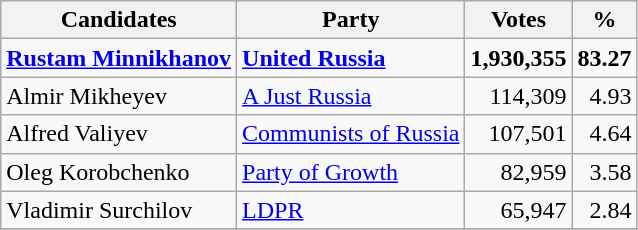<table class="wikitable sortable">
<tr>
<th>Candidates</th>
<th>Party</th>
<th>Votes</th>
<th>%</th>
</tr>
<tr>
<td><strong><a href='#'>Rustam Minnikhanov</a></strong></td>
<td><strong><a href='#'>United Russia</a></strong></td>
<td align=right><strong>1,930,355</strong></td>
<td align=right><strong>83.27</strong></td>
</tr>
<tr>
<td>Almir Mikheyev</td>
<td><a href='#'>A Just Russia</a></td>
<td align=right>114,309</td>
<td align=right>4.93</td>
</tr>
<tr>
<td>Alfred Valiyev</td>
<td><a href='#'>Communists of Russia</a></td>
<td align=right>107,501</td>
<td align=right>4.64</td>
</tr>
<tr>
<td>Oleg Korobchenko</td>
<td><a href='#'>Party of Growth</a></td>
<td align=right>82,959</td>
<td align=right>3.58</td>
</tr>
<tr>
<td>Vladimir Surchilov</td>
<td><a href='#'>LDPR</a></td>
<td align=right>65,947</td>
<td align=right>2.84</td>
</tr>
<tr>
</tr>
</table>
